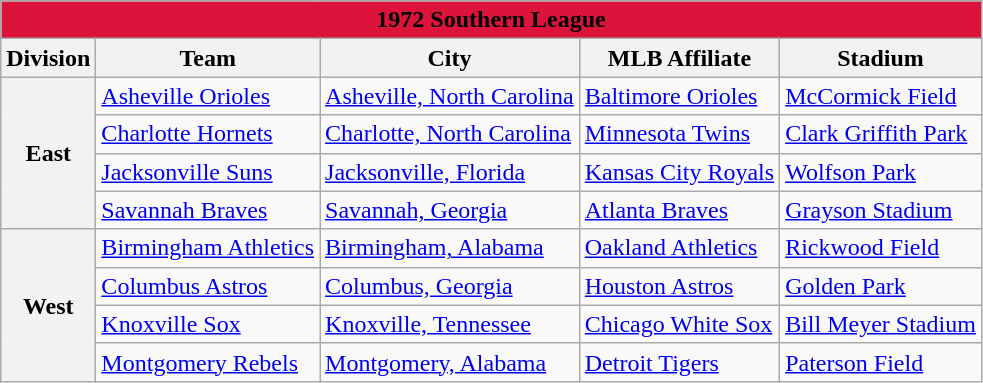<table class="wikitable" style="width:auto">
<tr>
<td bgcolor="#DC143C" align="center" colspan="7"><strong><span>1972 Southern League</span></strong></td>
</tr>
<tr>
<th>Division</th>
<th>Team</th>
<th>City</th>
<th>MLB Affiliate</th>
<th>Stadium</th>
</tr>
<tr>
<th rowspan="4">East</th>
<td><a href='#'>Asheville Orioles</a></td>
<td><a href='#'>Asheville, North Carolina</a></td>
<td><a href='#'>Baltimore Orioles</a></td>
<td><a href='#'>McCormick Field</a></td>
</tr>
<tr>
<td><a href='#'>Charlotte Hornets</a></td>
<td><a href='#'>Charlotte, North Carolina</a></td>
<td><a href='#'>Minnesota Twins</a></td>
<td><a href='#'>Clark Griffith Park</a></td>
</tr>
<tr>
<td><a href='#'>Jacksonville Suns</a></td>
<td><a href='#'>Jacksonville, Florida</a></td>
<td><a href='#'>Kansas City Royals</a></td>
<td><a href='#'>Wolfson Park</a></td>
</tr>
<tr>
<td><a href='#'>Savannah Braves</a></td>
<td><a href='#'>Savannah, Georgia</a></td>
<td><a href='#'>Atlanta Braves</a></td>
<td><a href='#'>Grayson Stadium</a></td>
</tr>
<tr>
<th rowspan="4">West</th>
<td><a href='#'>Birmingham Athletics</a></td>
<td><a href='#'>Birmingham, Alabama</a></td>
<td><a href='#'>Oakland Athletics</a></td>
<td><a href='#'>Rickwood Field</a></td>
</tr>
<tr>
<td><a href='#'>Columbus Astros</a></td>
<td><a href='#'>Columbus, Georgia</a></td>
<td><a href='#'>Houston Astros</a></td>
<td><a href='#'>Golden Park</a></td>
</tr>
<tr>
<td><a href='#'>Knoxville Sox</a></td>
<td><a href='#'>Knoxville, Tennessee</a></td>
<td><a href='#'>Chicago White Sox</a></td>
<td><a href='#'>Bill Meyer Stadium</a></td>
</tr>
<tr>
<td><a href='#'>Montgomery Rebels</a></td>
<td><a href='#'>Montgomery, Alabama</a></td>
<td><a href='#'>Detroit Tigers</a></td>
<td><a href='#'>Paterson Field</a></td>
</tr>
</table>
